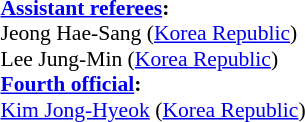<table width=50% style="font-size: 90%">
<tr>
<td><br><strong><a href='#'>Assistant referees</a>:</strong>
<br>Jeong Hae-Sang (<a href='#'>Korea Republic</a>)
<br>Lee Jung-Min (<a href='#'>Korea Republic</a>)
<br><strong><a href='#'>Fourth official</a>:</strong>
<br><a href='#'>Kim Jong-Hyeok</a> (<a href='#'>Korea Republic</a>)</td>
</tr>
</table>
